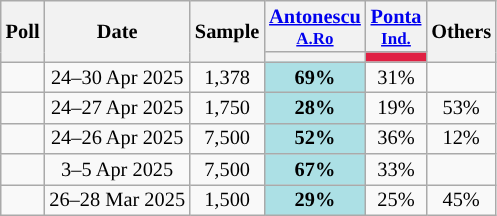<table class="wikitable sortable" style="text-align:center;font-size:85%;line-height:14px;">
<tr>
<th rowspan="2">Poll</th>
<th rowspan="2">Date</th>
<th rowspan="2" style="width:35px;">Sample</th>
<th class="unsortable" style="width:20px;"><a href='#'>Antonescu</a><br><small><a href='#'>A.Ro</a></small></th>
<th class="unsortable" style="width:20px;"><a href='#'>Ponta</a><br><small><a href='#'>Ind.</a></small></th>
<th rowspan="2">Others</th>
</tr>
<tr>
<th style="background:"></th>
<th style="background:#E02043; "></th>
</tr>
<tr>
<td></td>
<td>24–30 Apr 2025</td>
<td>1,378</td>
<td style="background:#ACE0E5"><strong>69%</strong></td>
<td>31%</td>
<td></td>
</tr>
<tr>
<td></td>
<td>24–27 Apr 2025</td>
<td>1,750</td>
<td style="background:#ACE0E5"><strong>28%</strong></td>
<td>19%</td>
<td>53%</td>
</tr>
<tr>
<td></td>
<td>24–26 Apr 2025</td>
<td>7,500</td>
<td style="background:#ACE0E5"><strong>52%</strong></td>
<td>36%</td>
<td>12%</td>
</tr>
<tr>
<td></td>
<td>3–5 Apr 2025</td>
<td>7,500</td>
<td style="background:#ACE0E5"><strong>67%</strong></td>
<td>33%</td>
<td></td>
</tr>
<tr>
<td></td>
<td>26–28 Mar 2025</td>
<td>1,500</td>
<td style="background:#ACE0E5"><strong>29%</strong></td>
<td>25%</td>
<td>45%</td>
</tr>
</table>
